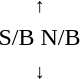<table style="text-align:center;">
<tr>
<td><small>  ↑ </small></td>
</tr>
<tr>
<td><span>S/B</span>   <span>N/B</span></td>
</tr>
<tr>
<td><small> ↓  </small></td>
</tr>
</table>
